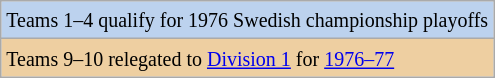<table class="wikitable">
<tr bgcolor="#BCD2EE">
<td><small>Teams 1–4 qualify for 1976 Swedish championship playoffs</small></td>
</tr>
<tr bgcolor="#EECFA1">
<td><small>Teams 9–10 relegated to <a href='#'>Division 1</a> for <a href='#'>1976–77</a></small></td>
</tr>
</table>
